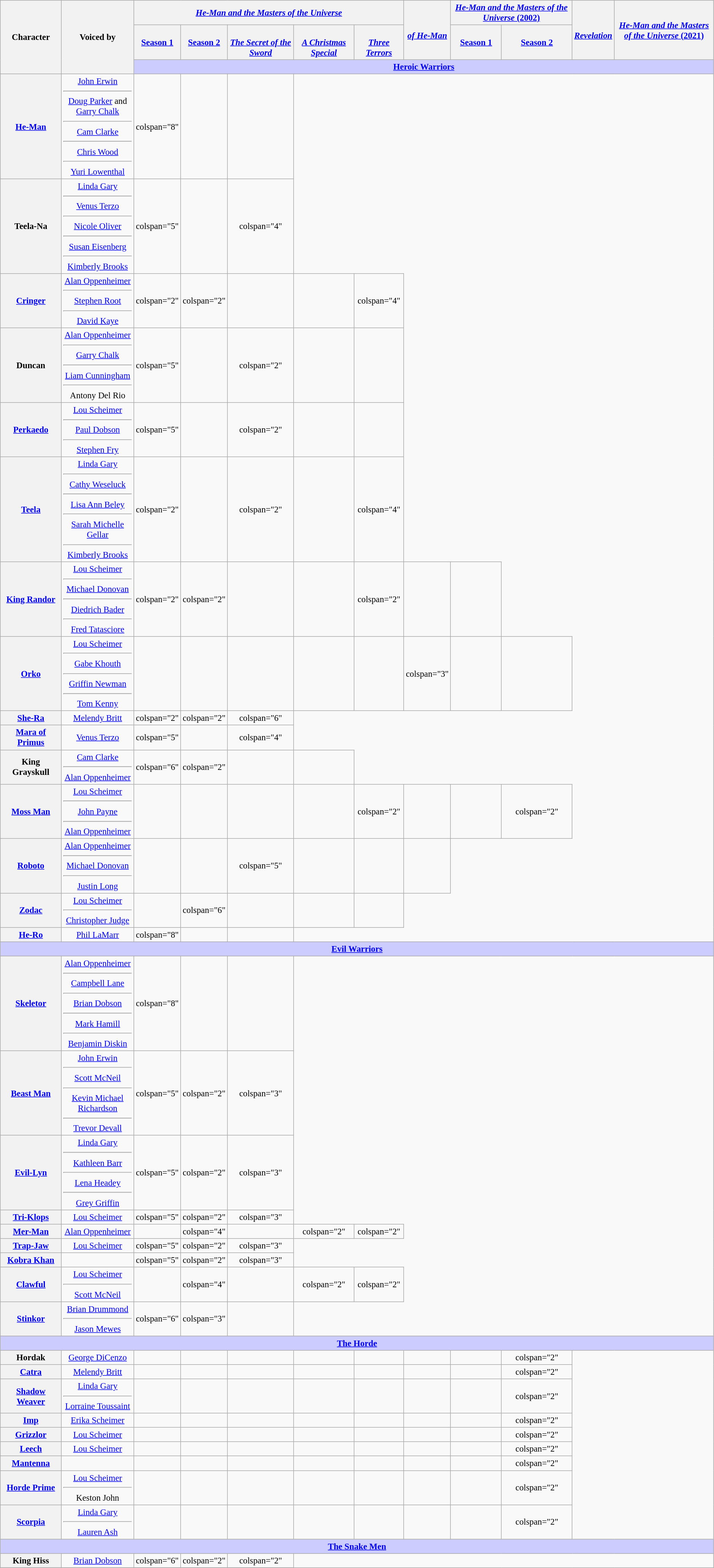<table class="wikitable" style="text-align:center; font-size:95%; width:99%;">
<tr>
<th rowspan="3" style="width:100px;">Character</th>
<th style="width:120px;" rowspan="3">Voiced by</th>
<th colspan="5"><em><a href='#'>He-Man and the Masters of the Universe</a></em></th>
<th rowspan="2"><em><a href='#'><br>of He-Man</a></em></th>
<th colspan="2"><a href='#'><em>He-Man and the Masters of the Universe</em> (2002)</a></th>
<th rowspan="2"><a href='#'><em><br>Revelation</em></a></th>
<th rowspan="2"><a href='#'><em>He-Man and the Masters of the Universe</em> (2021)</a></th>
</tr>
<tr>
<th><a href='#'>Season 1</a></th>
<th><a href='#'>Season 2</a></th>
<th><em><a href='#'><br>The Secret of the Sword</a></em></th>
<th><em><a href='#'><br>A Christmas Special</a></em></th>
<th><a href='#'><em><br>Three Terrors</em></a></th>
<th><a href='#'>Season 1</a></th>
<th><a href='#'>Season 2</a></th>
</tr>
<tr>
<th colspan="10" style="background-color:#ccccff;"><a href='#'>Heroic Warriors</a></th>
</tr>
<tr>
<th><a href='#'>He-Man<br></a></th>
<td><a href='#'>John Erwin</a><hr><a href='#'>Doug Parker</a> and <a href='#'>Garry Chalk</a><hr><a href='#'>Cam Clarke</a><hr><a href='#'>Chris Wood</a><hr><a href='#'>Yuri Lowenthal</a></td>
<td>colspan="8" </td>
<td></td>
<td></td>
</tr>
<tr>
<th>Teela-Na<br></th>
<td><a href='#'>Linda Gary</a><hr><a href='#'>Venus Terzo</a><hr><a href='#'>Nicole Oliver</a><hr><a href='#'>Susan Eisenberg</a><hr><a href='#'>Kimberly Brooks</a></td>
<td>colspan="5" </td>
<td></td>
<td>colspan="4" </td>
</tr>
<tr>
<th><a href='#'>Cringer<br></a></th>
<td><a href='#'>Alan Oppenheimer</a><hr><a href='#'>Stephen Root</a><hr><a href='#'>David Kaye</a></td>
<td>colspan="2" </td>
<td>colspan="2" </td>
<td></td>
<td></td>
<td>colspan="4" </td>
</tr>
<tr>
<th>Duncan<br></th>
<td><a href='#'>Alan Oppenheimer</a><hr><a href='#'>Garry Chalk</a><hr><a href='#'>Liam Cunningham</a><hr>Antony Del Rio</td>
<td>colspan="5" </td>
<td></td>
<td>colspan="2" </td>
<td></td>
<td></td>
</tr>
<tr>
<th><a href='#'>Perkaedo<br></a></th>
<td><a href='#'>Lou Scheimer</a><hr><a href='#'>Paul Dobson</a><hr><a href='#'>Stephen Fry</a></td>
<td>colspan="5" </td>
<td></td>
<td>colspan="2" </td>
<td></td>
<td></td>
</tr>
<tr>
<th><a href='#'>Teela</a></th>
<td><a href='#'>Linda Gary</a><hr><a href='#'>Cathy Weseluck</a><hr><a href='#'>Lisa Ann Beley</a><hr><a href='#'>Sarah Michelle Gellar</a><hr><a href='#'>Kimberly Brooks</a></td>
<td>colspan="2" </td>
<td></td>
<td>colspan="2" </td>
<td></td>
<td>colspan="4" </td>
</tr>
<tr>
<th><a href='#'>King Randor</a></th>
<td><a href='#'>Lou Scheimer</a><hr><a href='#'>Michael Donovan</a><hr><a href='#'>Diedrich Bader</a><hr><a href='#'>Fred Tatasciore</a></td>
<td>colspan="2" </td>
<td>colspan="2" </td>
<td></td>
<td></td>
<td>colspan="2" </td>
<td></td>
<td></td>
</tr>
<tr>
<th><a href='#'>Orko<br></a></th>
<td><a href='#'>Lou Scheimer</a><hr><a href='#'>Gabe Khouth</a><hr><a href='#'>Griffin Newman</a><hr><a href='#'>Tom Kenny</a></td>
<td></td>
<td></td>
<td></td>
<td></td>
<td></td>
<td>colspan="3" </td>
<td></td>
<td></td>
</tr>
<tr>
<th><a href='#'>She-Ra<br></a></th>
<td><a href='#'>Melendy Britt</a></td>
<td>colspan="2" </td>
<td>colspan="2" </td>
<td>colspan="6" </td>
</tr>
<tr>
<th><a href='#'>Mara of Primus<br></a></th>
<td><a href='#'>Venus Terzo</a></td>
<td>colspan="5" </td>
<td></td>
<td>colspan="4" </td>
</tr>
<tr>
<th>King Grayskull<br></th>
<td><a href='#'>Cam Clarke</a><hr><a href='#'>Alan Oppenheimer</a></td>
<td>colspan="6" </td>
<td>colspan="2" </td>
<td></td>
<td></td>
</tr>
<tr>
<th><a href='#'>Moss Man<br></a></th>
<td><a href='#'>Lou Scheimer</a><hr><a href='#'>John Payne</a><hr><a href='#'>Alan Oppenheimer</a></td>
<td></td>
<td></td>
<td></td>
<td></td>
<td>colspan="2" </td>
<td></td>
<td></td>
<td>colspan="2" </td>
</tr>
<tr>
<th><a href='#'>Roboto</a></th>
<td><a href='#'>Alan Oppenheimer</a><hr><a href='#'>Michael Donovan</a><hr><a href='#'>Justin Long</a></td>
<td></td>
<td></td>
<td>colspan="5" </td>
<td></td>
<td></td>
<td></td>
</tr>
<tr>
<th><a href='#'>Zodac</a></th>
<td><a href='#'>Lou Scheimer</a><hr><a href='#'>Christopher Judge</a></td>
<td></td>
<td>colspan="6" </td>
<td></td>
<td></td>
<td></td>
</tr>
<tr>
<th><a href='#'>He-Ro<br></a></th>
<td><a href='#'>Phil LaMarr</a></td>
<td>colspan="8" </td>
<td></td>
<td></td>
</tr>
<tr>
<th colspan="12" style="background-color:#ccccff;"><a href='#'>Evil Warriors</a></th>
</tr>
<tr>
<th><a href='#'>Skeletor<br></a></th>
<td><a href='#'>Alan Oppenheimer</a><hr><a href='#'>Campbell Lane</a><hr><a href='#'>Brian Dobson</a><hr><a href='#'>Mark Hamill</a><hr><a href='#'>Benjamin Diskin</a></td>
<td>colspan="8" </td>
<td></td>
<td></td>
</tr>
<tr>
<th><a href='#'>Beast Man<br></a></th>
<td><a href='#'>John Erwin</a><hr><a href='#'>Scott McNeil</a><hr><a href='#'>Kevin Michael Richardson</a><hr><a href='#'>Trevor Devall</a></td>
<td>colspan="5" </td>
<td>colspan="2" </td>
<td>colspan="3" </td>
</tr>
<tr>
<th><a href='#'>Evil-Lyn<br></a></th>
<td><a href='#'>Linda Gary</a><hr><a href='#'>Kathleen Barr</a><hr><a href='#'>Lena Headey</a><hr><a href='#'>Grey Griffin</a></td>
<td>colspan="5" </td>
<td>colspan="2" </td>
<td>colspan="3" </td>
</tr>
<tr>
<th><a href='#'>Tri-Klops</a></th>
<td><a href='#'>Lou Scheimer</a></td>
<td>colspan="5" </td>
<td>colspan="2" </td>
<td>colspan="3" </td>
</tr>
<tr>
<th><a href='#'>Mer-Man</a></th>
<td><a href='#'>Alan Oppenheimer</a></td>
<td></td>
<td>colspan="4" </td>
<td></td>
<td>colspan="2" </td>
<td>colspan="2" </td>
</tr>
<tr>
<th><a href='#'>Trap-Jaw</a></th>
<td><a href='#'>Lou Scheimer</a></td>
<td>colspan="5" </td>
<td>colspan="2" </td>
<td>colspan="3" </td>
</tr>
<tr>
<th><a href='#'>Kobra Khan</a></th>
<td></td>
<td>colspan="5" </td>
<td>colspan="2" </td>
<td>colspan="3" </td>
</tr>
<tr>
<th><a href='#'>Clawful</a></th>
<td><a href='#'>Lou Scheimer</a><hr><a href='#'>Scott McNeil</a></td>
<td></td>
<td>colspan="4" </td>
<td></td>
<td>colspan="2" </td>
<td>colspan="2" </td>
</tr>
<tr>
<th><a href='#'>Stinkor<br></a></th>
<td><a href='#'>Brian Drummond</a><hr><a href='#'>Jason Mewes</a></td>
<td>colspan="6" </td>
<td>colspan="3" </td>
<td></td>
</tr>
<tr>
<th colspan="12" style="background:#ccf;"><a href='#'>The Horde</a></th>
</tr>
<tr>
<th>Hordak</th>
<td><a href='#'>George DiCenzo</a></td>
<td></td>
<td></td>
<td></td>
<td></td>
<td></td>
<td></td>
<td></td>
<td>colspan="2" </td>
</tr>
<tr>
<th><a href='#'>Catra</a></th>
<td><a href='#'>Melendy Britt</a></td>
<td></td>
<td></td>
<td></td>
<td></td>
<td></td>
<td></td>
<td></td>
<td>colspan="2" </td>
</tr>
<tr>
<th><a href='#'>Shadow Weaver<br></a></th>
<td><a href='#'>Linda Gary</a><hr><a href='#'>Lorraine Toussaint</a></td>
<td></td>
<td></td>
<td></td>
<td></td>
<td></td>
<td></td>
<td></td>
<td>colspan="2" </td>
</tr>
<tr>
<th><a href='#'>Imp</a></th>
<td><a href='#'>Erika Scheimer</a></td>
<td></td>
<td></td>
<td></td>
<td></td>
<td></td>
<td></td>
<td></td>
<td>colspan="2" </td>
</tr>
<tr>
<th><a href='#'>Grizzlor</a></th>
<td><a href='#'>Lou Scheimer</a></td>
<td></td>
<td></td>
<td></td>
<td></td>
<td></td>
<td></td>
<td></td>
<td>colspan="2" </td>
</tr>
<tr>
<th><a href='#'>Leech</a></th>
<td><a href='#'>Lou Scheimer</a></td>
<td></td>
<td></td>
<td></td>
<td></td>
<td></td>
<td></td>
<td></td>
<td>colspan="2" </td>
</tr>
<tr>
<th><a href='#'>Mantenna</a></th>
<td></td>
<td></td>
<td></td>
<td></td>
<td></td>
<td></td>
<td></td>
<td></td>
<td>colspan="2" </td>
</tr>
<tr>
<th><a href='#'>Horde Prime</a></th>
<td><a href='#'>Lou Scheimer</a><hr>Keston John</td>
<td></td>
<td></td>
<td></td>
<td></td>
<td></td>
<td></td>
<td></td>
<td>colspan="2" </td>
</tr>
<tr>
<th><a href='#'>Scorpia</a></th>
<td><a href='#'>Linda Gary</a><hr><a href='#'>Lauren Ash</a></td>
<td></td>
<td></td>
<td></td>
<td></td>
<td></td>
<td></td>
<td></td>
<td>colspan="2" </td>
</tr>
<tr>
<th colspan="12" style="background-color:#ccccff;"><a href='#'>The Snake Men</a></th>
</tr>
<tr>
<th>King Hiss<br></th>
<td><a href='#'>Brian Dobson</a></td>
<td>colspan="6" </td>
<td>colspan="2" </td>
<td>colspan="2" </td>
</tr>
<tr>
</tr>
</table>
